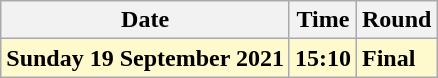<table class="wikitable">
<tr>
<th>Date</th>
<th>Time</th>
<th>Round</th>
</tr>
<tr>
<td style=background:lemonchiffon><strong>Sunday 19 September 2021</strong></td>
<td style=background:lemonchiffon><strong>15:10</strong></td>
<td style=background:lemonchiffon><strong>Final</strong></td>
</tr>
</table>
